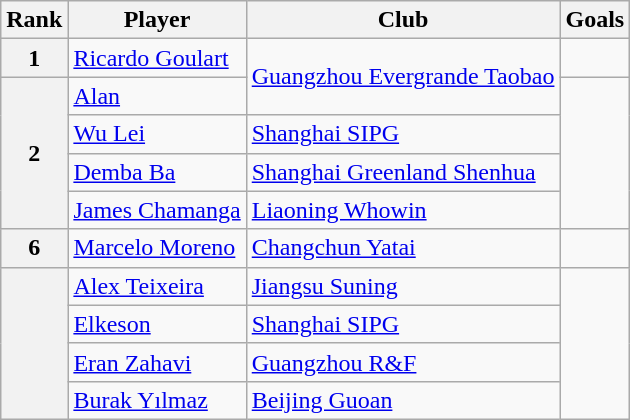<table class="wikitable">
<tr>
<th>Rank</th>
<th>Player</th>
<th>Club</th>
<th>Goals</th>
</tr>
<tr>
<th>1</th>
<td> <a href='#'>Ricardo Goulart</a></td>
<td rowspan=2><a href='#'>Guangzhou Evergrande Taobao</a></td>
<td></td>
</tr>
<tr>
<th rowspan=4>2</th>
<td> <a href='#'>Alan</a></td>
<td rowspan=4></td>
</tr>
<tr>
<td> <a href='#'>Wu Lei</a></td>
<td><a href='#'>Shanghai SIPG</a></td>
</tr>
<tr>
<td> <a href='#'>Demba Ba</a></td>
<td><a href='#'>Shanghai Greenland Shenhua</a></td>
</tr>
<tr>
<td> <a href='#'>James Chamanga</a></td>
<td><a href='#'>Liaoning Whowin</a></td>
</tr>
<tr>
<th>6</th>
<td> <a href='#'>Marcelo Moreno</a></td>
<td><a href='#'>Changchun Yatai</a></td>
<td></td>
</tr>
<tr>
<th rowspan=4></th>
<td> <a href='#'>Alex Teixeira</a></td>
<td><a href='#'>Jiangsu Suning</a></td>
<td rowspan=4></td>
</tr>
<tr>
<td> <a href='#'>Elkeson</a></td>
<td><a href='#'>Shanghai SIPG</a></td>
</tr>
<tr>
<td> <a href='#'>Eran Zahavi</a></td>
<td><a href='#'>Guangzhou R&F</a></td>
</tr>
<tr>
<td> <a href='#'>Burak Yılmaz</a></td>
<td><a href='#'>Beijing Guoan</a></td>
</tr>
</table>
